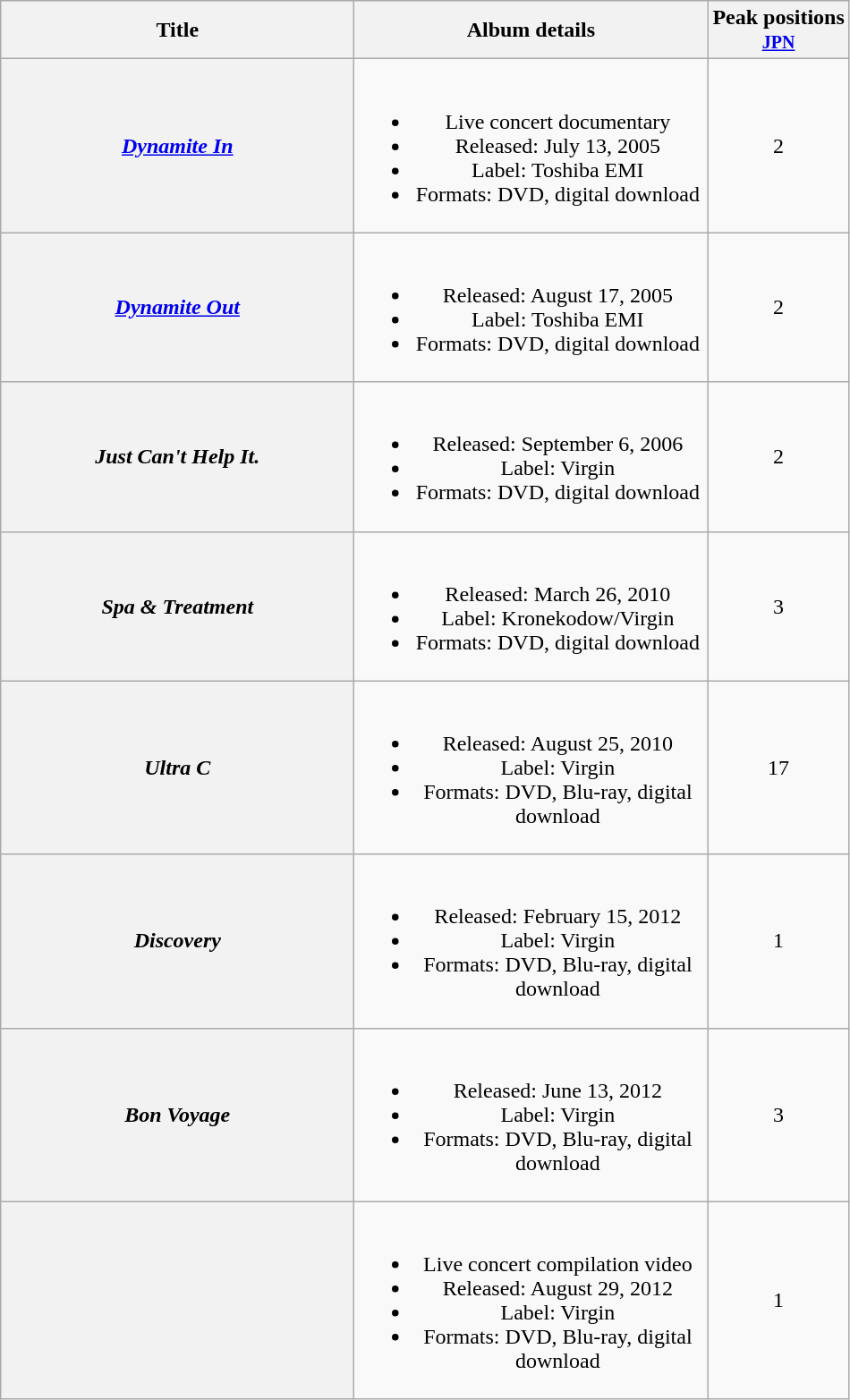<table class="wikitable plainrowheaders" style="text-align:center;" border="1">
<tr>
<th scope="col" rowspan="1" style="width:16em;">Title</th>
<th scope="col" rowspan="1" style="width:16em;">Album details</th>
<th scope="col" colspan="1">Peak positions<br><small><a href='#'>JPN</a></small><br></th>
</tr>
<tr>
<th scope="row"><em><a href='#'>Dynamite In</a></em></th>
<td><br><ul><li>Live concert documentary</li><li>Released: July 13, 2005</li><li>Label: Toshiba EMI</li><li>Formats: DVD, digital download</li></ul></td>
<td>2</td>
</tr>
<tr>
<th scope="row"><em><a href='#'>Dynamite Out</a></em></th>
<td><br><ul><li>Released: August 17, 2005</li><li>Label: Toshiba EMI</li><li>Formats: DVD, digital download</li></ul></td>
<td>2</td>
</tr>
<tr>
<th scope="row"><em>Just Can't Help It.</em></th>
<td><br><ul><li>Released: September 6, 2006</li><li>Label: Virgin</li><li>Formats: DVD, digital download</li></ul></td>
<td>2</td>
</tr>
<tr>
<th scope="row"><em>Spa & Treatment</em></th>
<td><br><ul><li>Released: March 26, 2010</li><li>Label: Kronekodow/Virgin</li><li>Formats: DVD, digital download</li></ul></td>
<td>3</td>
</tr>
<tr>
<th scope="row"><em>Ultra C</em></th>
<td><br><ul><li>Released: August 25, 2010</li><li>Label: Virgin</li><li>Formats: DVD, Blu-ray, digital download</li></ul></td>
<td>17</td>
</tr>
<tr>
<th scope="row"><em>Discovery</em></th>
<td><br><ul><li>Released: February 15, 2012</li><li>Label: Virgin</li><li>Formats: DVD, Blu-ray, digital download</li></ul></td>
<td>1</td>
</tr>
<tr>
<th scope="row"><em>Bon Voyage</em></th>
<td><br><ul><li>Released: June 13, 2012</li><li>Label: Virgin</li><li>Formats: DVD, Blu-ray, digital download</li></ul></td>
<td>3</td>
</tr>
<tr>
<th scope="row"></th>
<td><br><ul><li>Live concert compilation video</li><li>Released: August 29, 2012</li><li>Label: Virgin</li><li>Formats: DVD, Blu-ray, digital download</li></ul></td>
<td>1</td>
</tr>
</table>
